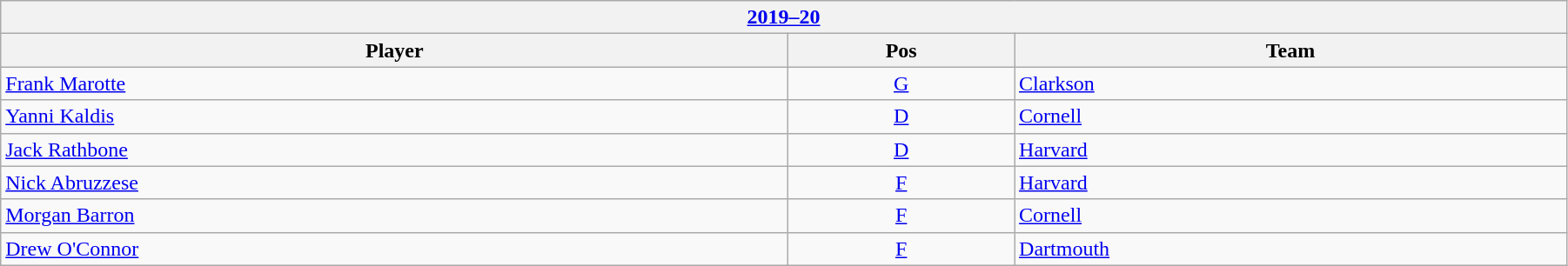<table class="wikitable" width=95%>
<tr>
<th colspan=3><a href='#'>2019–20</a></th>
</tr>
<tr>
<th>Player</th>
<th>Pos</th>
<th>Team</th>
</tr>
<tr>
<td><a href='#'>Frank Marotte</a></td>
<td align=center><a href='#'>G</a></td>
<td><a href='#'>Clarkson</a></td>
</tr>
<tr>
<td><a href='#'>Yanni Kaldis</a></td>
<td align=center><a href='#'>D</a></td>
<td><a href='#'>Cornell</a></td>
</tr>
<tr>
<td><a href='#'>Jack Rathbone</a></td>
<td align=center><a href='#'>D</a></td>
<td><a href='#'>Harvard</a></td>
</tr>
<tr>
<td><a href='#'>Nick Abruzzese</a></td>
<td align=center><a href='#'>F</a></td>
<td><a href='#'>Harvard</a></td>
</tr>
<tr>
<td><a href='#'>Morgan Barron</a></td>
<td align=center><a href='#'>F</a></td>
<td><a href='#'>Cornell</a></td>
</tr>
<tr>
<td><a href='#'>Drew O'Connor</a></td>
<td align=center><a href='#'>F</a></td>
<td><a href='#'>Dartmouth</a></td>
</tr>
</table>
